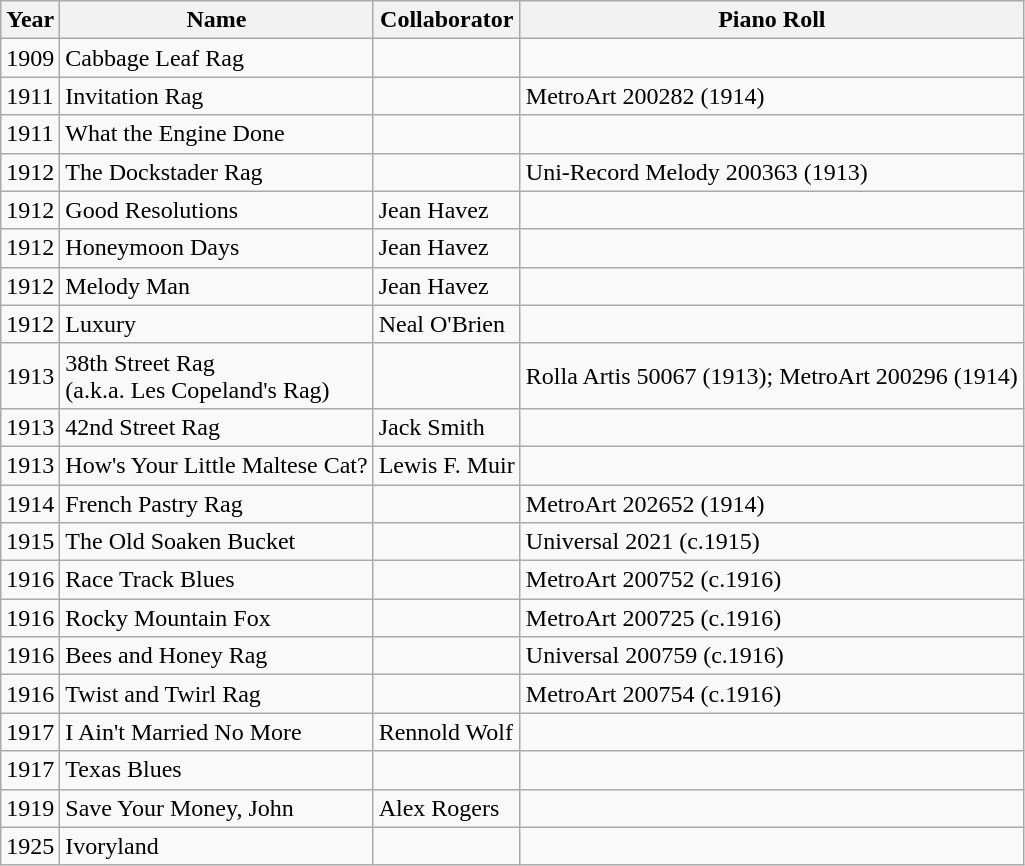<table class="wikitable sortable">
<tr>
<th>Year</th>
<th>Name</th>
<th>Collaborator</th>
<th>Piano Roll</th>
</tr>
<tr>
<td>1909</td>
<td>Cabbage Leaf Rag</td>
<td></td>
<td></td>
</tr>
<tr>
<td>1911</td>
<td>Invitation Rag</td>
<td></td>
<td>MetroArt 200282 (1914)</td>
</tr>
<tr>
<td>1911</td>
<td>What the Engine Done</td>
<td></td>
<td></td>
</tr>
<tr>
<td>1912</td>
<td>The Dockstader Rag</td>
<td></td>
<td>Uni-Record Melody 200363 (1913)</td>
</tr>
<tr>
<td>1912</td>
<td>Good Resolutions</td>
<td>Jean Havez</td>
<td></td>
</tr>
<tr>
<td>1912</td>
<td>Honeymoon Days</td>
<td>Jean Havez</td>
<td></td>
</tr>
<tr>
<td>1912</td>
<td>Melody Man</td>
<td>Jean Havez</td>
<td></td>
</tr>
<tr>
<td>1912</td>
<td>Luxury</td>
<td>Neal O'Brien</td>
<td></td>
</tr>
<tr>
<td>1913</td>
<td>38th Street Rag<br>(a.k.a. Les Copeland's Rag)</td>
<td></td>
<td>Rolla Artis 50067 (1913); MetroArt 200296 (1914)</td>
</tr>
<tr>
<td>1913</td>
<td>42nd Street Rag</td>
<td>Jack Smith</td>
<td></td>
</tr>
<tr>
<td>1913</td>
<td>How's Your Little Maltese Cat?</td>
<td>Lewis F. Muir</td>
<td></td>
</tr>
<tr>
<td>1914</td>
<td>French Pastry Rag</td>
<td></td>
<td>MetroArt 202652 (1914)</td>
</tr>
<tr>
<td>1915</td>
<td>The Old Soaken Bucket</td>
<td></td>
<td>Universal 2021 (c.1915)</td>
</tr>
<tr>
<td>1916</td>
<td>Race Track Blues</td>
<td></td>
<td>MetroArt 200752 (c.1916)</td>
</tr>
<tr>
<td>1916</td>
<td>Rocky Mountain Fox</td>
<td></td>
<td>MetroArt 200725 (c.1916)</td>
</tr>
<tr>
<td>1916</td>
<td>Bees and Honey Rag</td>
<td></td>
<td>Universal 200759 (c.1916)</td>
</tr>
<tr>
<td>1916</td>
<td>Twist and Twirl Rag</td>
<td></td>
<td>MetroArt 200754 (c.1916)</td>
</tr>
<tr>
<td>1917</td>
<td>I Ain't Married No More</td>
<td>Rennold Wolf</td>
<td></td>
</tr>
<tr>
<td>1917</td>
<td>Texas Blues</td>
<td></td>
<td></td>
</tr>
<tr>
<td>1919</td>
<td>Save Your Money, John</td>
<td>Alex Rogers</td>
<td></td>
</tr>
<tr>
<td>1925</td>
<td>Ivoryland</td>
<td></td>
<td></td>
</tr>
</table>
